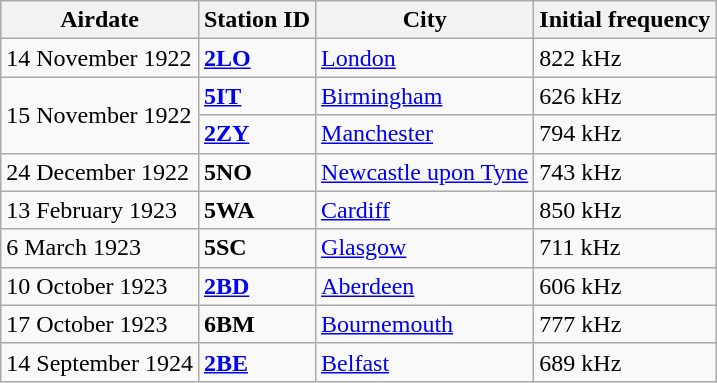<table class="wikitable">
<tr>
<th>Airdate</th>
<th>Station ID</th>
<th>City</th>
<th>Initial frequency</th>
</tr>
<tr>
<td>14 November 1922</td>
<td><strong><a href='#'>2LO</a></strong></td>
<td><a href='#'>London</a></td>
<td>822 kHz</td>
</tr>
<tr>
<td rowspan="2">15 November 1922</td>
<td><strong><a href='#'>5IT</a></strong></td>
<td><a href='#'>Birmingham</a></td>
<td>626 kHz</td>
</tr>
<tr>
<td><strong><a href='#'>2ZY</a></strong></td>
<td><a href='#'>Manchester</a></td>
<td>794 kHz</td>
</tr>
<tr>
<td>24 December 1922</td>
<td><strong>5NO</strong></td>
<td><a href='#'>Newcastle upon Tyne</a></td>
<td>743 kHz</td>
</tr>
<tr>
<td>13 February 1923</td>
<td><strong>5WA</strong></td>
<td><a href='#'>Cardiff</a></td>
<td>850 kHz</td>
</tr>
<tr>
<td>6 March 1923</td>
<td><strong>5SC</strong></td>
<td><a href='#'>Glasgow</a></td>
<td>711 kHz</td>
</tr>
<tr>
<td>10 October 1923</td>
<td><strong><a href='#'>2BD</a></strong></td>
<td><a href='#'>Aberdeen</a></td>
<td>606 kHz</td>
</tr>
<tr>
<td>17 October 1923</td>
<td><strong>6BM</strong></td>
<td><a href='#'>Bournemouth</a></td>
<td>777 kHz</td>
</tr>
<tr>
<td>14 September 1924</td>
<td><strong><a href='#'>2BE</a></strong></td>
<td><a href='#'>Belfast</a></td>
<td>689 kHz</td>
</tr>
</table>
